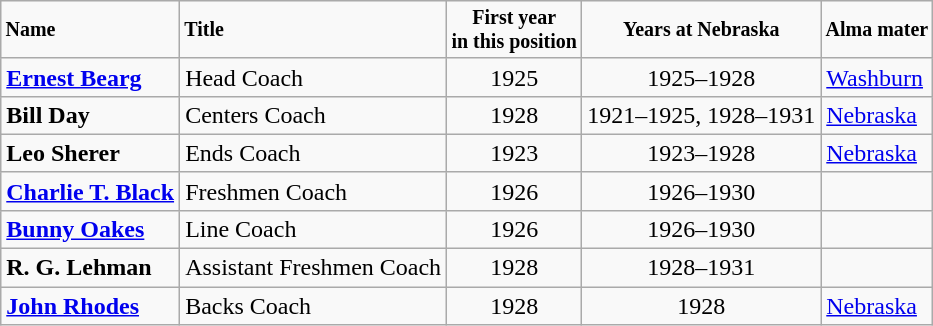<table class="wikitable">
<tr style="font-size:smaller">
<td><strong>Name</strong></td>
<td><strong>Title</strong></td>
<td align="center"><strong>First year<br>in this position</strong></td>
<td align="center"><strong>Years at Nebraska</strong></td>
<td><strong>Alma mater</strong></td>
</tr>
<tr>
<td><strong><a href='#'>Ernest Bearg</a></strong></td>
<td>Head Coach</td>
<td align="center">1925</td>
<td align="center">1925–1928</td>
<td><a href='#'>Washburn</a></td>
</tr>
<tr>
<td><strong>Bill Day</strong></td>
<td>Centers Coach</td>
<td align="center">1928</td>
<td align="center">1921–1925, 1928–1931</td>
<td><a href='#'>Nebraska</a></td>
</tr>
<tr>
<td><strong>Leo Sherer</strong></td>
<td>Ends Coach</td>
<td align="center">1923</td>
<td align="center">1923–1928</td>
<td><a href='#'>Nebraska</a></td>
</tr>
<tr>
<td><strong><a href='#'>Charlie T. Black</a></strong></td>
<td>Freshmen Coach</td>
<td align="center">1926</td>
<td align="center">1926–1930</td>
<td></td>
</tr>
<tr>
<td><strong><a href='#'>Bunny Oakes</a></strong></td>
<td>Line Coach</td>
<td align="center">1926</td>
<td align="center">1926–1930</td>
<td></td>
</tr>
<tr>
<td><strong>R. G. Lehman</strong></td>
<td>Assistant Freshmen Coach</td>
<td align="center">1928</td>
<td align="center">1928–1931</td>
<td></td>
</tr>
<tr>
<td><strong><a href='#'>John Rhodes</a></strong></td>
<td>Backs Coach</td>
<td align="center">1928</td>
<td align="center">1928</td>
<td><a href='#'>Nebraska</a></td>
</tr>
</table>
